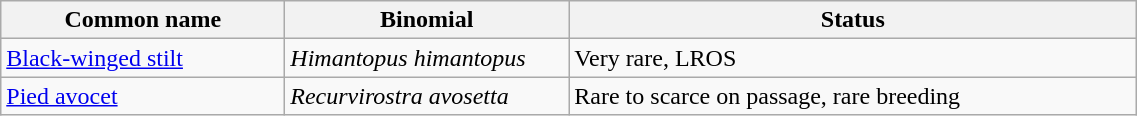<table width=60% class="wikitable">
<tr>
<th width=25%>Common name</th>
<th width=25%>Binomial</th>
<th width=50%>Status</th>
</tr>
<tr>
<td><a href='#'>Black-winged stilt</a></td>
<td><em>Himantopus himantopus</em></td>
<td>Very rare, LROS</td>
</tr>
<tr>
<td><a href='#'>Pied avocet</a></td>
<td><em>Recurvirostra avosetta</em></td>
<td>Rare to scarce on passage, rare breeding</td>
</tr>
</table>
